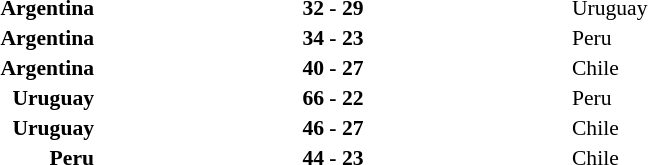<table width=75% cellspacing=1>
<tr>
<th width=25%></th>
<th width=25%></th>
<th width=25%></th>
</tr>
<tr style=font-size:90%>
<td align=right><strong>Argentina</strong></td>
<td align=center><strong>32 - 29</strong></td>
<td>Uruguay</td>
</tr>
<tr style=font-size:90%>
<td align=right><strong>Argentina</strong></td>
<td align=center><strong>34 - 23</strong></td>
<td>Peru</td>
</tr>
<tr style=font-size:90%>
<td align=right><strong>Argentina</strong></td>
<td align=center><strong>40 - 27</strong></td>
<td>Chile</td>
</tr>
<tr style=font-size:90%>
<td align=right><strong>Uruguay</strong></td>
<td align=center><strong>66 - 22</strong></td>
<td>Peru</td>
</tr>
<tr style=font-size:90%>
<td align=right><strong>Uruguay</strong></td>
<td align=center><strong>46 - 27</strong></td>
<td>Chile</td>
</tr>
<tr style=font-size:90%>
<td align=right><strong>Peru</strong></td>
<td align=center><strong>44 - 23</strong></td>
<td>Chile</td>
</tr>
</table>
